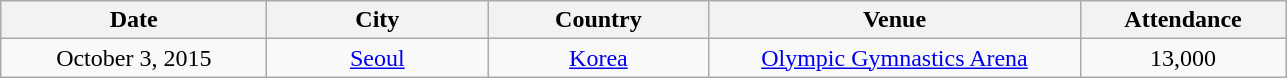<table class="wikitable" style="text-align:center;">
<tr>
<th width="170">Date</th>
<th width="140">City</th>
<th width="140">Country</th>
<th width="240">Venue</th>
<th width="130">Attendance</th>
</tr>
<tr>
<td>October 3, 2015</td>
<td><a href='#'>Seoul</a></td>
<td><a href='#'>Korea</a></td>
<td><a href='#'>Olympic Gymnastics Arena</a></td>
<td>13,000</td>
</tr>
</table>
